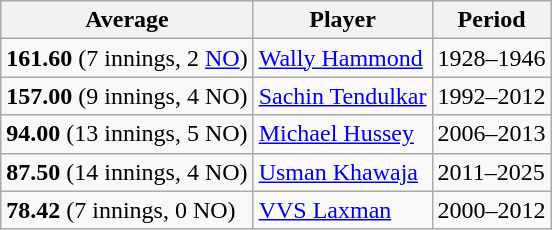<table class="wikitable">
<tr>
<th>Average</th>
<th>Player</th>
<th>Period</th>
</tr>
<tr>
<td><strong>161.60</strong> (7 innings, 2 <a href='#'>NO</a>)</td>
<td> <a href='#'>Wally Hammond</a></td>
<td>1928–1946</td>
</tr>
<tr>
<td><strong>157.00</strong> (9 innings, 4 NO)</td>
<td> <a href='#'>Sachin Tendulkar</a></td>
<td>1992–2012</td>
</tr>
<tr>
<td><strong>94.00</strong> (13 innings, 5 NO)</td>
<td> <a href='#'>Michael Hussey</a></td>
<td>2006–2013</td>
</tr>
<tr>
<td><strong>87.50</strong> (14 innings, 4 NO)</td>
<td> <a href='#'>Usman Khawaja</a></td>
<td>2011–2025</td>
</tr>
<tr>
<td><strong>78.42</strong> (7 innings, 0 NO)</td>
<td> <a href='#'>VVS Laxman</a></td>
<td>2000–2012</td>
</tr>
</table>
